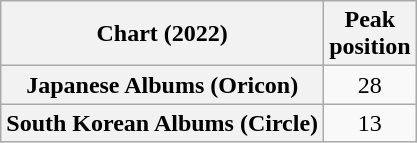<table class="wikitable sortable plainrowheaders" style="text-align:center">
<tr>
<th scope="col">Chart (2022)</th>
<th scope="col">Peak<br>position</th>
</tr>
<tr>
<th scope="row">Japanese Albums (Oricon)</th>
<td>28</td>
</tr>
<tr>
<th scope="row">South Korean Albums (Circle)</th>
<td>13</td>
</tr>
</table>
